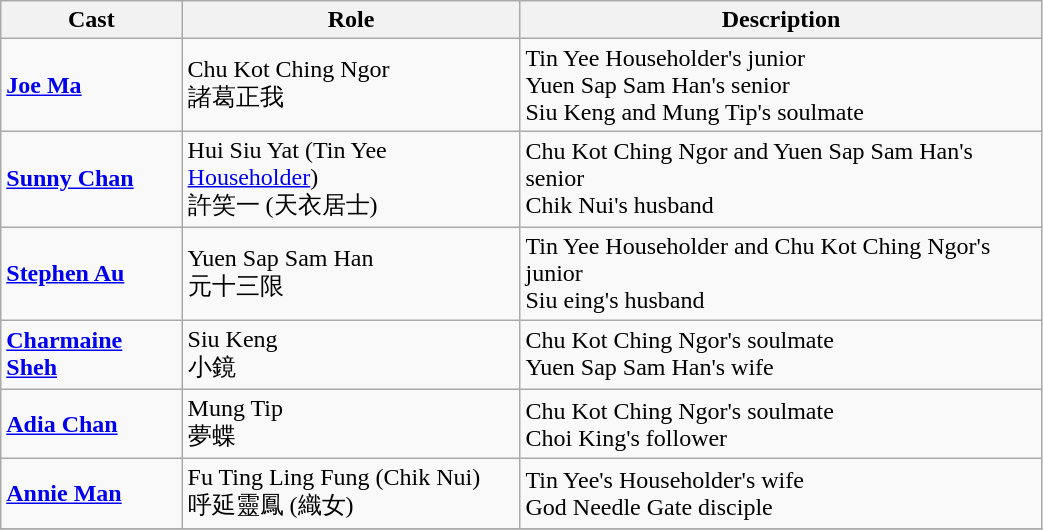<table class="wikitable" width="55%">
<tr>
<th>Cast</th>
<th>Role</th>
<th>Description</th>
</tr>
<tr>
<td><strong><a href='#'>Joe Ma</a></strong></td>
<td>Chu Kot Ching Ngor<br>諸葛正我</td>
<td>Tin Yee Householder's junior<br>Yuen Sap Sam Han's senior<br>Siu Keng and Mung Tip's soulmate</td>
</tr>
<tr>
<td><strong><a href='#'>Sunny Chan</a></strong></td>
<td>Hui Siu Yat (Tin Yee <a href='#'>Householder</a>)<br>許笑一 (天衣居士)</td>
<td>Chu Kot Ching Ngor and Yuen Sap Sam Han's senior<br>Chik Nui's husband</td>
</tr>
<tr>
<td><strong><a href='#'>Stephen Au</a></strong></td>
<td>Yuen Sap Sam Han<br>元十三限</td>
<td>Tin Yee Householder and Chu Kot Ching Ngor's junior<br>Siu eing's husband</td>
</tr>
<tr>
<td><strong><a href='#'>Charmaine Sheh</a></strong></td>
<td>Siu Keng<br>小鏡</td>
<td>Chu Kot Ching Ngor's soulmate<br>Yuen Sap Sam Han's wife</td>
</tr>
<tr>
<td><strong><a href='#'>Adia Chan</a></strong></td>
<td>Mung Tip<br>夢蝶</td>
<td>Chu Kot Ching Ngor's soulmate<br>Choi King's follower</td>
</tr>
<tr>
<td><strong><a href='#'>Annie Man</a></strong></td>
<td>Fu Ting Ling Fung (Chik Nui)<br>呼延靈鳳 (織女)</td>
<td>Tin Yee's Householder's wife<br>God Needle Gate disciple</td>
</tr>
<tr>
</tr>
</table>
